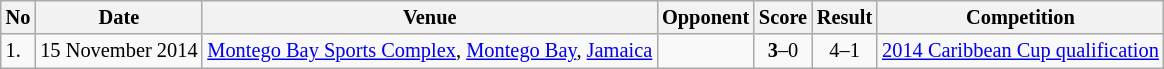<table class="wikitable" style="font-size:85%;">
<tr>
<th>No</th>
<th>Date</th>
<th>Venue</th>
<th>Opponent</th>
<th>Score</th>
<th>Result</th>
<th>Competition</th>
</tr>
<tr>
<td>1.</td>
<td>15 November 2014</td>
<td><a href='#'>Montego Bay Sports Complex</a>, <a href='#'>Montego Bay</a>, <a href='#'>Jamaica</a></td>
<td></td>
<td align=center><strong>3</strong>–0</td>
<td align=center>4–1</td>
<td><a href='#'>2014 Caribbean Cup qualification</a></td>
</tr>
</table>
